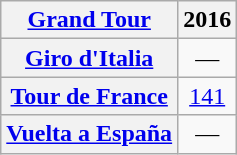<table class="wikitable plainrowheaders">
<tr>
<th scope="col"><a href='#'>Grand Tour</a></th>
<th scope="col">2016</th>
</tr>
<tr style="text-align:center;">
<th scope="row"> <a href='#'>Giro d'Italia</a></th>
<td>—</td>
</tr>
<tr style="text-align:center;">
<th scope="row"> <a href='#'>Tour de France</a></th>
<td><a href='#'>141</a></td>
</tr>
<tr style="text-align:center;">
<th scope="row"> <a href='#'>Vuelta a España</a></th>
<td>—</td>
</tr>
</table>
